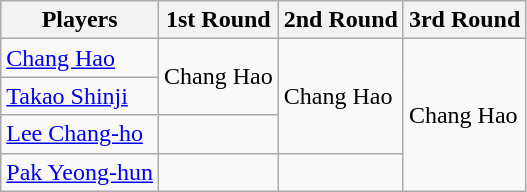<table class="wikitable">
<tr>
<th>Players</th>
<th>1st Round</th>
<th>2nd Round</th>
<th>3rd Round</th>
</tr>
<tr>
<td> <a href='#'>Chang Hao</a></td>
<td rowspan="2" valign="center">Chang Hao</td>
<td rowspan="3" valign="center">Chang Hao</td>
<td rowspan="4" valign="center">Chang Hao</td>
</tr>
<tr>
<td> <a href='#'>Takao Shinji</a></td>
</tr>
<tr>
<td> <a href='#'>Lee Chang-ho</a></td>
<td></td>
</tr>
<tr>
<td> <a href='#'>Pak Yeong-hun</a></td>
<td></td>
<td></td>
</tr>
</table>
